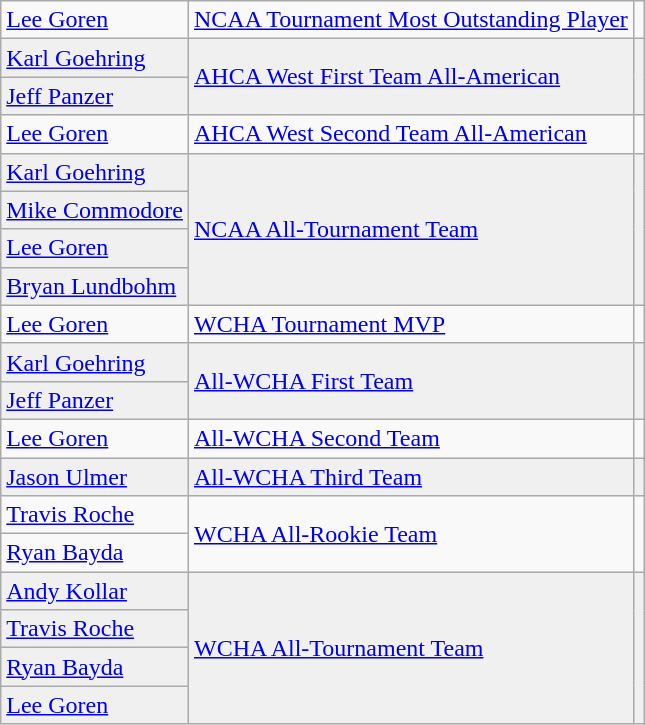<table class="wikitable">
<tr>
<td><a href='#'>Lee Goren</a></td>
<td><a href='#'>NCAA Tournament Most Outstanding Player</a></td>
<td></td>
</tr>
<tr bgcolor=f0f0f0>
<td><a href='#'>Karl Goehring</a></td>
<td rowspan=2><a href='#'>AHCA West First Team All-American</a></td>
<td rowspan=2></td>
</tr>
<tr bgcolor=f0f0f0>
<td><a href='#'>Jeff Panzer</a></td>
</tr>
<tr>
<td><a href='#'>Lee Goren</a></td>
<td><a href='#'>AHCA West Second Team All-American</a></td>
<td></td>
</tr>
<tr bgcolor=f0f0f0>
<td><a href='#'>Karl Goehring</a></td>
<td rowspan=4><a href='#'>NCAA All-Tournament Team</a></td>
<td rowspan=4></td>
</tr>
<tr bgcolor=f0f0f0>
<td><a href='#'>Mike Commodore</a></td>
</tr>
<tr bgcolor=f0f0f0>
<td><a href='#'>Lee Goren</a></td>
</tr>
<tr bgcolor=f0f0f0>
<td><a href='#'>Bryan Lundbohm</a></td>
</tr>
<tr>
<td><a href='#'>Lee Goren</a></td>
<td><a href='#'>WCHA Tournament MVP</a></td>
<td></td>
</tr>
<tr bgcolor=f0f0f0>
<td><a href='#'>Karl Goehring</a></td>
<td rowspan=2><a href='#'>All-WCHA First Team</a></td>
<td rowspan=2></td>
</tr>
<tr bgcolor=f0f0f0>
<td><a href='#'>Jeff Panzer</a></td>
</tr>
<tr>
<td><a href='#'>Lee Goren</a></td>
<td><a href='#'>All-WCHA Second Team</a></td>
<td></td>
</tr>
<tr bgcolor=f0f0f0>
<td><a href='#'>Jason Ulmer</a></td>
<td><a href='#'>All-WCHA Third Team</a></td>
<td></td>
</tr>
<tr>
<td><a href='#'>Travis Roche</a></td>
<td rowspan=2><a href='#'>WCHA All-Rookie Team</a></td>
<td rowspan=2></td>
</tr>
<tr>
<td><a href='#'>Ryan Bayda</a></td>
</tr>
<tr bgcolor=f0f0f0>
<td><a href='#'>Andy Kollar</a></td>
<td rowspan=4><a href='#'>WCHA All-Tournament Team</a></td>
<td rowspan=4></td>
</tr>
<tr bgcolor=f0f0f0>
<td><a href='#'>Travis Roche</a></td>
</tr>
<tr bgcolor=f0f0f0>
<td><a href='#'>Ryan Bayda</a></td>
</tr>
<tr bgcolor=f0f0f0>
<td><a href='#'>Lee Goren</a></td>
</tr>
</table>
